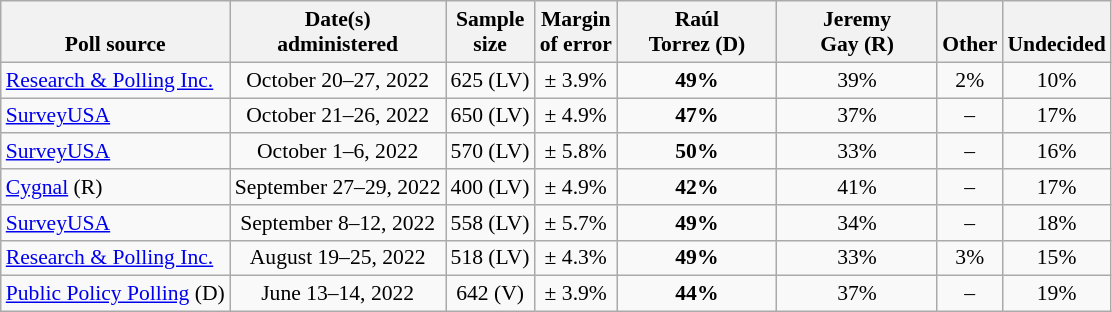<table class="wikitable" style="font-size:90%;text-align:center">
<tr valign=bottom>
<th>Poll source</th>
<th>Date(s)<br>administered</th>
<th>Sample<br>size</th>
<th>Margin<br>of error</th>
<th style="width:100px;">Raúl<br>Torrez (D)</th>
<th style="width:100px;">Jeremy<br>Gay (R)</th>
<th>Other</th>
<th>Undecided</th>
</tr>
<tr>
<td style="text-align:left;"><a href='#'>Research & Polling Inc.</a></td>
<td>October 20–27, 2022</td>
<td>625 (LV)</td>
<td>± 3.9%</td>
<td><strong>49%</strong></td>
<td>39%</td>
<td>2%</td>
<td>10%</td>
</tr>
<tr>
<td style="text-align:left;"><a href='#'>SurveyUSA</a></td>
<td>October 21–26, 2022</td>
<td>650 (LV)</td>
<td>± 4.9%</td>
<td><strong>47%</strong></td>
<td>37%</td>
<td>–</td>
<td>17%</td>
</tr>
<tr>
<td style="text-align:left;"><a href='#'>SurveyUSA</a></td>
<td>October 1–6, 2022</td>
<td>570 (LV)</td>
<td>± 5.8%</td>
<td><strong>50%</strong></td>
<td>33%</td>
<td>–</td>
<td>16%</td>
</tr>
<tr>
<td style="text-align:left;"><a href='#'>Cygnal</a> (R)</td>
<td>September 27–29, 2022</td>
<td>400 (LV)</td>
<td>± 4.9%</td>
<td><strong>42%</strong></td>
<td>41%</td>
<td>–</td>
<td>17%</td>
</tr>
<tr>
<td style="text-align:left;"><a href='#'>SurveyUSA</a></td>
<td>September 8–12, 2022</td>
<td>558 (LV)</td>
<td>± 5.7%</td>
<td><strong>49%</strong></td>
<td>34%</td>
<td>–</td>
<td>18%</td>
</tr>
<tr>
<td style="text-align:left;"><a href='#'>Research & Polling Inc.</a></td>
<td>August 19–25, 2022</td>
<td>518 (LV)</td>
<td>± 4.3%</td>
<td><strong>49%</strong></td>
<td>33%</td>
<td>3%</td>
<td>15%</td>
</tr>
<tr>
<td style="text-align:left;"><a href='#'>Public Policy Polling</a> (D)</td>
<td>June 13–14, 2022</td>
<td>642 (V)</td>
<td>± 3.9%</td>
<td><strong>44%</strong></td>
<td>37%</td>
<td>–</td>
<td>19%</td>
</tr>
</table>
